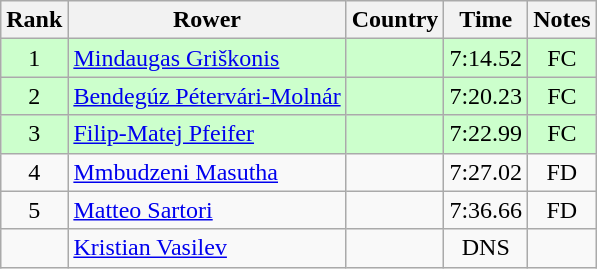<table class="wikitable" style="text-align:center">
<tr>
<th>Rank</th>
<th>Rower</th>
<th>Country</th>
<th>Time</th>
<th>Notes</th>
</tr>
<tr bgcolor=ccffcc>
<td>1</td>
<td align="left"><a href='#'>Mindaugas Griškonis</a></td>
<td align="left"></td>
<td>7:14.52</td>
<td>FC</td>
</tr>
<tr bgcolor=ccffcc>
<td>2</td>
<td align="left"><a href='#'>Bendegúz Pétervári-Molnár</a></td>
<td align="left"></td>
<td>7:20.23</td>
<td>FC</td>
</tr>
<tr bgcolor=ccffcc>
<td>3</td>
<td align="left"><a href='#'>Filip-Matej Pfeifer</a></td>
<td align="left"></td>
<td>7:22.99</td>
<td>FC</td>
</tr>
<tr>
<td>4</td>
<td align="left"><a href='#'>Mmbudzeni Masutha</a></td>
<td align="left"></td>
<td>7:27.02</td>
<td>FD</td>
</tr>
<tr>
<td>5</td>
<td align="left"><a href='#'>Matteo Sartori</a></td>
<td align="left"></td>
<td>7:36.66</td>
<td>FD</td>
</tr>
<tr>
<td></td>
<td align="left"><a href='#'>Kristian Vasilev</a></td>
<td align="left"></td>
<td>DNS</td>
<td></td>
</tr>
</table>
